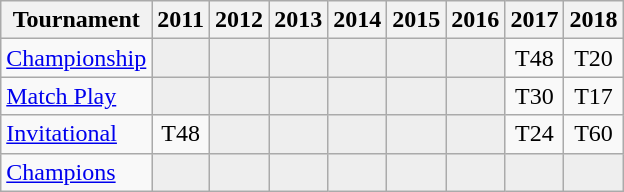<table class="wikitable" style="text-align:center;">
<tr>
<th>Tournament</th>
<th>2011</th>
<th>2012</th>
<th>2013</th>
<th>2014</th>
<th>2015</th>
<th>2016</th>
<th>2017</th>
<th>2018</th>
</tr>
<tr>
<td align="left"><a href='#'>Championship</a></td>
<td style="background:#eeeeee;"></td>
<td style="background:#eeeeee;"></td>
<td style="background:#eeeeee;"></td>
<td style="background:#eeeeee;"></td>
<td style="background:#eeeeee;"></td>
<td style="background:#eeeeee;"></td>
<td>T48</td>
<td>T20</td>
</tr>
<tr>
<td align="left"><a href='#'>Match Play</a></td>
<td style="background:#eeeeee;"></td>
<td style="background:#eeeeee;"></td>
<td style="background:#eeeeee;"></td>
<td style="background:#eeeeee;"></td>
<td style="background:#eeeeee;"></td>
<td style="background:#eeeeee;"></td>
<td>T30</td>
<td>T17</td>
</tr>
<tr>
<td align="left"><a href='#'>Invitational</a></td>
<td>T48</td>
<td style="background:#eeeeee;"></td>
<td style="background:#eeeeee;"></td>
<td style="background:#eeeeee;"></td>
<td style="background:#eeeeee;"></td>
<td style="background:#eeeeee;"></td>
<td>T24</td>
<td>T60</td>
</tr>
<tr>
<td align="left"><a href='#'>Champions</a></td>
<td style="background:#eeeeee;"></td>
<td style="background:#eeeeee;"></td>
<td style="background:#eeeeee;"></td>
<td style="background:#eeeeee;"></td>
<td style="background:#eeeeee;"></td>
<td style="background:#eeeeee;"></td>
<td style="background:#eeeeee;"></td>
<td style="background:#eeeeee;"></td>
</tr>
</table>
